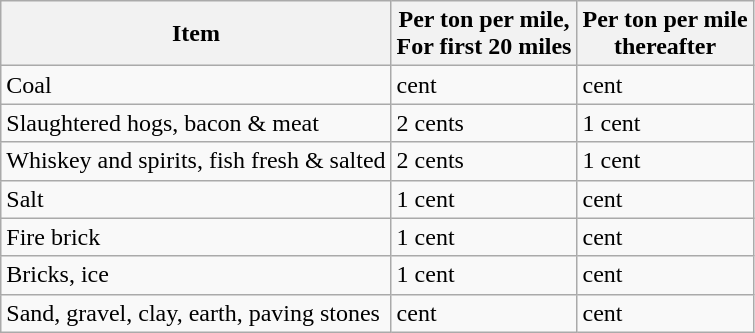<table class="wikitable">
<tr>
<th>Item</th>
<th>Per ton per mile, <br>For first 20 miles</th>
<th>Per ton per mile <br>thereafter</th>
</tr>
<tr>
<td>Coal</td>
<td> cent</td>
<td> cent</td>
</tr>
<tr>
<td>Slaughtered hogs, bacon & meat</td>
<td>2 cents</td>
<td>1 cent</td>
</tr>
<tr>
<td>Whiskey and spirits, fish fresh & salted</td>
<td>2 cents</td>
<td>1 cent</td>
</tr>
<tr>
<td>Salt</td>
<td>1 cent</td>
<td> cent</td>
</tr>
<tr>
<td>Fire brick</td>
<td>1 cent</td>
<td> cent</td>
</tr>
<tr>
<td>Bricks, ice</td>
<td>1 cent</td>
<td> cent</td>
</tr>
<tr>
<td>Sand, gravel, clay, earth, paving stones</td>
<td> cent</td>
<td> cent</td>
</tr>
</table>
